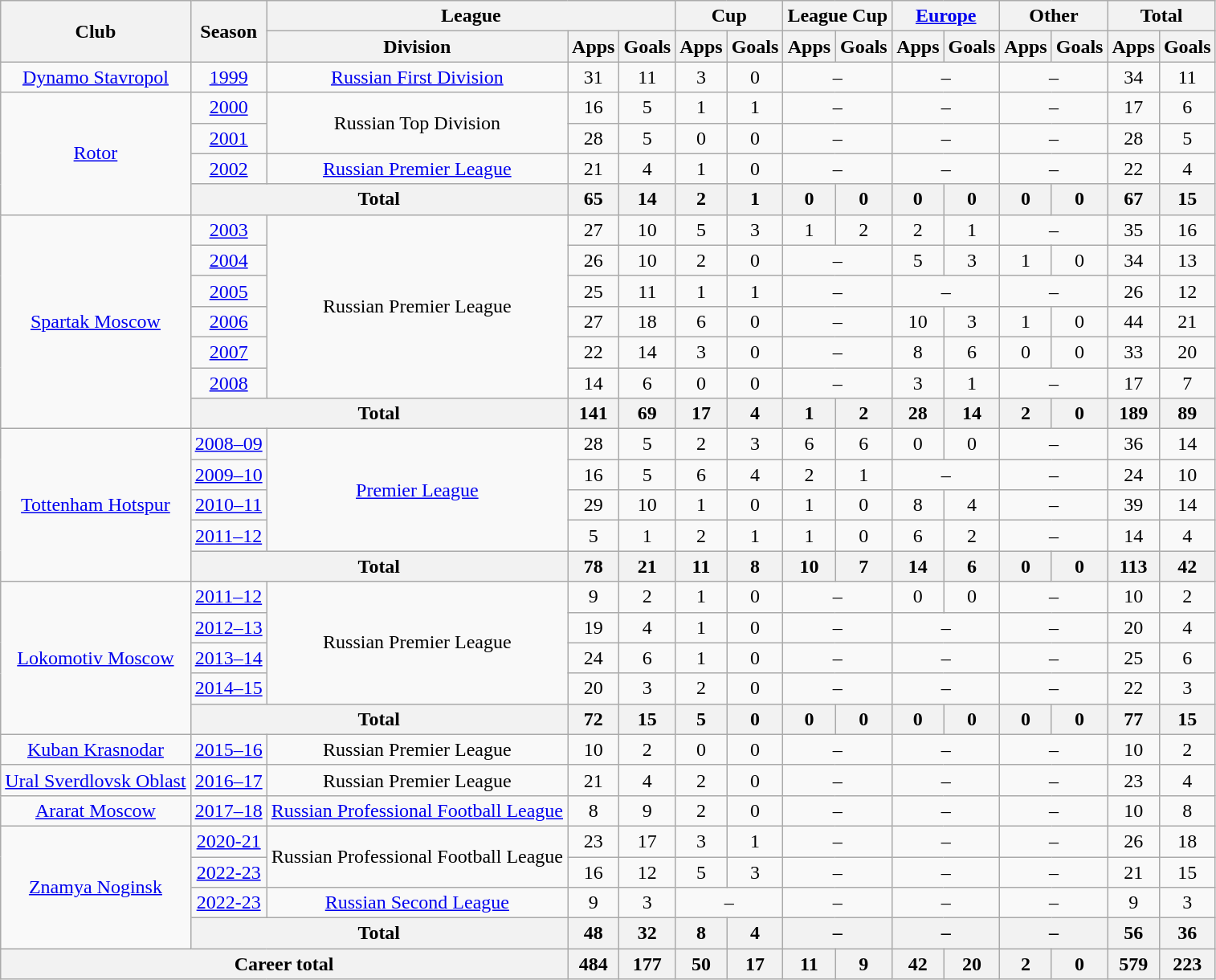<table class="wikitable" style="text-align:center">
<tr>
<th rowspan="2">Club</th>
<th rowspan="2">Season</th>
<th colspan="3">League</th>
<th colspan="2">Cup</th>
<th colspan="2">League Cup</th>
<th colspan="2"><a href='#'>Europe</a></th>
<th colspan="2">Other</th>
<th colspan="2">Total</th>
</tr>
<tr>
<th>Division</th>
<th>Apps</th>
<th>Goals</th>
<th>Apps</th>
<th>Goals</th>
<th>Apps</th>
<th>Goals</th>
<th>Apps</th>
<th>Goals</th>
<th>Apps</th>
<th>Goals</th>
<th>Apps</th>
<th>Goals</th>
</tr>
<tr>
<td><a href='#'>Dynamo Stavropol</a></td>
<td><a href='#'>1999</a></td>
<td><a href='#'>Russian First Division</a></td>
<td>31</td>
<td>11</td>
<td>3</td>
<td>0</td>
<td colspan="2">–</td>
<td colspan="2">–</td>
<td colspan="2">–</td>
<td>34</td>
<td>11</td>
</tr>
<tr>
<td rowspan="4"><a href='#'>Rotor</a></td>
<td><a href='#'>2000</a></td>
<td rowspan="2">Russian Top Division</td>
<td>16</td>
<td>5</td>
<td>1</td>
<td>1</td>
<td colspan="2">–</td>
<td colspan="2">–</td>
<td colspan="2">–</td>
<td>17</td>
<td>6</td>
</tr>
<tr>
<td><a href='#'>2001</a></td>
<td>28</td>
<td>5</td>
<td>0</td>
<td>0</td>
<td colspan="2">–</td>
<td colspan="2">–</td>
<td colspan="2">–</td>
<td>28</td>
<td>5</td>
</tr>
<tr>
<td><a href='#'>2002</a></td>
<td><a href='#'>Russian Premier League</a></td>
<td>21</td>
<td>4</td>
<td>1</td>
<td>0</td>
<td colspan="2">–</td>
<td colspan="2">–</td>
<td colspan="2">–</td>
<td>22</td>
<td>4</td>
</tr>
<tr>
<th colspan="2">Total</th>
<th>65</th>
<th>14</th>
<th>2</th>
<th>1</th>
<th>0</th>
<th>0</th>
<th>0</th>
<th>0</th>
<th>0</th>
<th>0</th>
<th>67</th>
<th>15</th>
</tr>
<tr>
<td rowspan="7"><a href='#'>Spartak Moscow</a></td>
<td><a href='#'>2003</a></td>
<td rowspan="6">Russian Premier League</td>
<td>27</td>
<td>10</td>
<td>5</td>
<td>3</td>
<td>1</td>
<td>2</td>
<td>2</td>
<td>1</td>
<td colspan="2">–</td>
<td>35</td>
<td>16</td>
</tr>
<tr>
<td><a href='#'>2004</a></td>
<td>26</td>
<td>10</td>
<td>2</td>
<td>0</td>
<td colspan="2">–</td>
<td>5</td>
<td>3</td>
<td>1</td>
<td>0</td>
<td>34</td>
<td>13</td>
</tr>
<tr>
<td><a href='#'>2005</a></td>
<td>25</td>
<td>11</td>
<td>1</td>
<td>1</td>
<td colspan="2">–</td>
<td colspan="2">–</td>
<td colspan="2">–</td>
<td>26</td>
<td>12</td>
</tr>
<tr>
<td><a href='#'>2006</a></td>
<td>27</td>
<td>18</td>
<td>6</td>
<td>0</td>
<td colspan="2">–</td>
<td>10</td>
<td>3</td>
<td>1</td>
<td>0</td>
<td>44</td>
<td>21</td>
</tr>
<tr>
<td><a href='#'>2007</a></td>
<td>22</td>
<td>14</td>
<td>3</td>
<td>0</td>
<td colspan="2">–</td>
<td>8</td>
<td>6</td>
<td>0</td>
<td>0</td>
<td>33</td>
<td>20</td>
</tr>
<tr>
<td><a href='#'>2008</a></td>
<td>14</td>
<td>6</td>
<td>0</td>
<td>0</td>
<td colspan="2">–</td>
<td>3</td>
<td>1</td>
<td colspan="2">–</td>
<td>17</td>
<td>7</td>
</tr>
<tr>
<th colspan="2">Total</th>
<th>141</th>
<th>69</th>
<th>17</th>
<th>4</th>
<th>1</th>
<th>2</th>
<th>28</th>
<th>14</th>
<th>2</th>
<th>0</th>
<th>189</th>
<th>89</th>
</tr>
<tr>
<td rowspan="5"><a href='#'>Tottenham Hotspur</a></td>
<td><a href='#'>2008–09</a></td>
<td rowspan="4"><a href='#'>Premier League</a></td>
<td>28</td>
<td>5</td>
<td>2</td>
<td>3</td>
<td>6</td>
<td>6</td>
<td>0</td>
<td>0</td>
<td colspan="2">–</td>
<td>36</td>
<td>14</td>
</tr>
<tr>
<td><a href='#'>2009–10</a></td>
<td>16</td>
<td>5</td>
<td>6</td>
<td>4</td>
<td>2</td>
<td>1</td>
<td colspan="2">–</td>
<td colspan="2">–</td>
<td>24</td>
<td>10</td>
</tr>
<tr>
<td><a href='#'>2010–11</a></td>
<td>29</td>
<td>10</td>
<td>1</td>
<td>0</td>
<td>1</td>
<td>0</td>
<td>8</td>
<td>4</td>
<td colspan="2">–</td>
<td>39</td>
<td>14</td>
</tr>
<tr>
<td><a href='#'>2011–12</a></td>
<td>5</td>
<td>1</td>
<td>2</td>
<td>1</td>
<td>1</td>
<td>0</td>
<td>6</td>
<td>2</td>
<td colspan="2">–</td>
<td>14</td>
<td>4</td>
</tr>
<tr>
<th colspan="2">Total</th>
<th>78</th>
<th>21</th>
<th>11</th>
<th>8</th>
<th>10</th>
<th>7</th>
<th>14</th>
<th>6</th>
<th>0</th>
<th>0</th>
<th>113</th>
<th>42</th>
</tr>
<tr>
<td rowspan="5"><a href='#'>Lokomotiv Moscow</a></td>
<td><a href='#'>2011–12</a></td>
<td rowspan="4">Russian Premier League</td>
<td>9</td>
<td>2</td>
<td>1</td>
<td>0</td>
<td colspan="2">–</td>
<td>0</td>
<td>0</td>
<td colspan="2">–</td>
<td>10</td>
<td>2</td>
</tr>
<tr>
<td><a href='#'>2012–13</a></td>
<td>19</td>
<td>4</td>
<td>1</td>
<td>0</td>
<td colspan="2">–</td>
<td colspan="2">–</td>
<td colspan="2">–</td>
<td>20</td>
<td>4</td>
</tr>
<tr>
<td><a href='#'>2013–14</a></td>
<td>24</td>
<td>6</td>
<td>1</td>
<td>0</td>
<td colspan="2">–</td>
<td colspan="2">–</td>
<td colspan="2">–</td>
<td>25</td>
<td>6</td>
</tr>
<tr>
<td><a href='#'>2014–15</a></td>
<td>20</td>
<td>3</td>
<td>2</td>
<td>0</td>
<td colspan="2">–</td>
<td colspan="2">–</td>
<td colspan="2">–</td>
<td>22</td>
<td>3</td>
</tr>
<tr>
<th colspan="2">Total</th>
<th>72</th>
<th>15</th>
<th>5</th>
<th>0</th>
<th>0</th>
<th>0</th>
<th>0</th>
<th>0</th>
<th>0</th>
<th>0</th>
<th>77</th>
<th>15</th>
</tr>
<tr>
<td><a href='#'>Kuban Krasnodar</a></td>
<td><a href='#'>2015–16</a></td>
<td>Russian Premier League</td>
<td>10</td>
<td>2</td>
<td>0</td>
<td>0</td>
<td colspan="2">–</td>
<td colspan="2">–</td>
<td colspan="2">–</td>
<td>10</td>
<td>2</td>
</tr>
<tr>
<td><a href='#'>Ural Sverdlovsk Oblast</a></td>
<td><a href='#'>2016–17</a></td>
<td>Russian Premier League</td>
<td>21</td>
<td>4</td>
<td>2</td>
<td>0</td>
<td colspan="2">–</td>
<td colspan="2">–</td>
<td colspan="2">–</td>
<td>23</td>
<td>4</td>
</tr>
<tr>
<td><a href='#'>Ararat Moscow</a></td>
<td><a href='#'>2017–18</a></td>
<td><a href='#'>Russian Professional Football League</a></td>
<td>8</td>
<td>9</td>
<td>2</td>
<td>0</td>
<td colspan="2">–</td>
<td colspan="2">–</td>
<td colspan="2">–</td>
<td>10</td>
<td>8</td>
</tr>
<tr>
<td rowspan="4"><a href='#'>Znamya Noginsk</a></td>
<td><a href='#'>2020-21</a></td>
<td rowspan="2">Russian Professional Football League</td>
<td>23</td>
<td>17</td>
<td>3</td>
<td>1</td>
<td colspan="2">–</td>
<td colspan="2">–</td>
<td colspan="2">–</td>
<td>26</td>
<td>18</td>
</tr>
<tr>
<td><a href='#'>2022-23</a></td>
<td>16</td>
<td>12</td>
<td>5</td>
<td>3</td>
<td colspan="2">–</td>
<td colspan="2">–</td>
<td colspan="2">–</td>
<td>21</td>
<td>15</td>
</tr>
<tr>
<td><a href='#'>2022-23</a></td>
<td><a href='#'>Russian Second League</a></td>
<td>9</td>
<td>3</td>
<td colspan="2">–</td>
<td colspan="2">–</td>
<td colspan="2">–</td>
<td colspan="2">–</td>
<td>9</td>
<td>3</td>
</tr>
<tr>
<th colspan="2">Total</th>
<th>48</th>
<th>32</th>
<th>8</th>
<th>4</th>
<th colspan="2">–</th>
<th colspan="2">–</th>
<th colspan="2">–</th>
<th>56</th>
<th>36</th>
</tr>
<tr>
<th colspan="3">Career total</th>
<th>484</th>
<th>177</th>
<th>50</th>
<th>17</th>
<th>11</th>
<th>9</th>
<th>42</th>
<th>20</th>
<th>2</th>
<th>0</th>
<th>579</th>
<th>223</th>
</tr>
</table>
